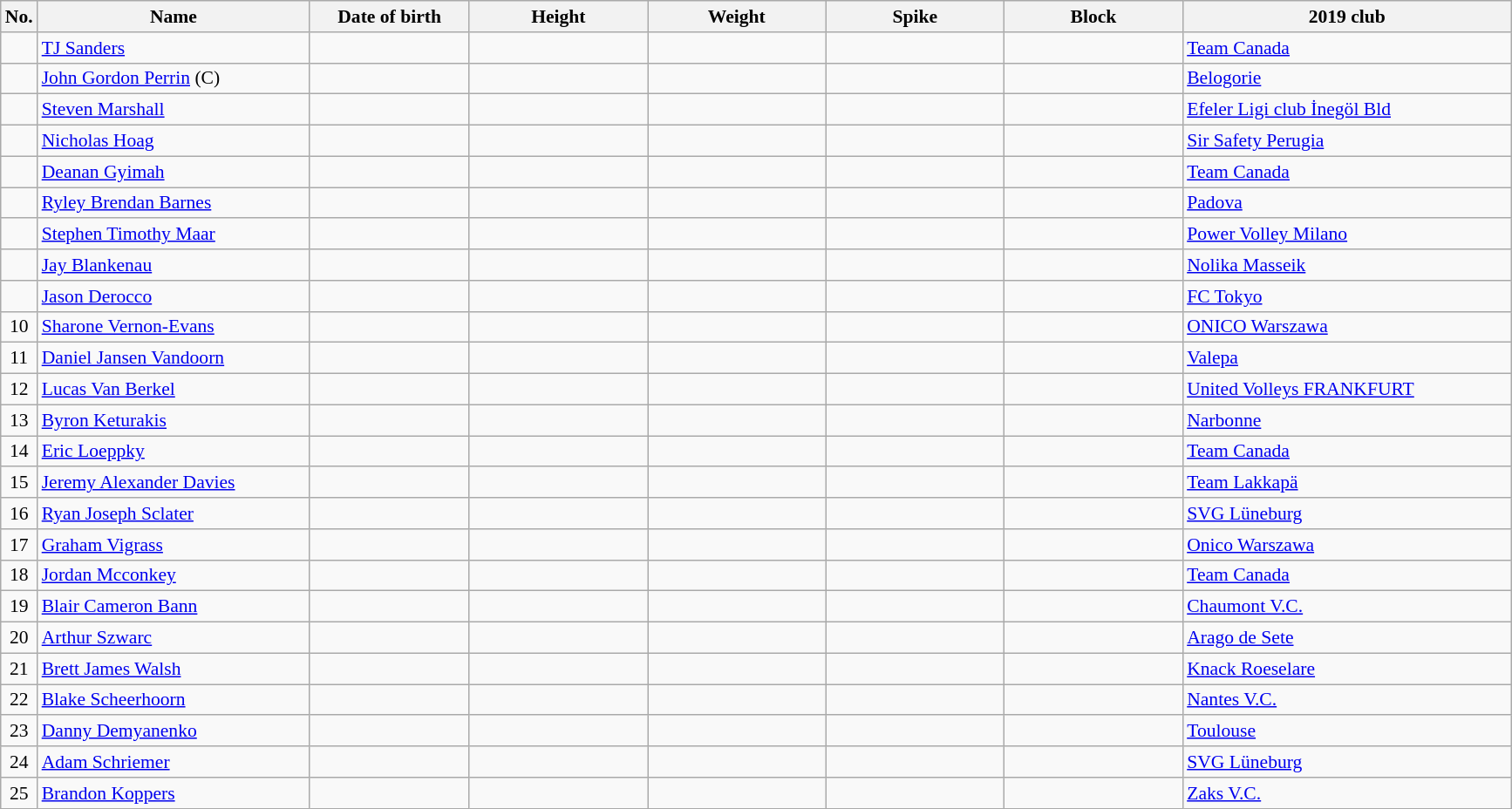<table class="wikitable sortable" style="font-size:90%; text-align:center;">
<tr>
<th>No.</th>
<th style="width:14em">Name</th>
<th style="width:8em">Date of birth</th>
<th style="width:9em">Height</th>
<th style="width:9em">Weight</th>
<th style="width:9em">Spike</th>
<th style="width:9em">Block</th>
<th style="width:17em">2019 club</th>
</tr>
<tr>
<td></td>
<td align=left><a href='#'>TJ Sanders</a></td>
<td align=right></td>
<td></td>
<td></td>
<td></td>
<td></td>
<td align=left> <a href='#'>Team Canada</a></td>
</tr>
<tr>
<td></td>
<td align=left><a href='#'>John Gordon Perrin</a> (C)</td>
<td align="right"></td>
<td></td>
<td></td>
<td></td>
<td></td>
<td align=left> <a href='#'>Belogorie</a></td>
</tr>
<tr>
<td></td>
<td align=left><a href='#'>Steven Marshall</a></td>
<td align=right></td>
<td></td>
<td></td>
<td></td>
<td></td>
<td align=left> <a href='#'>Efeler Ligi club İnegöl Bld</a></td>
</tr>
<tr>
<td></td>
<td align=left><a href='#'>Nicholas Hoag</a></td>
<td align=right></td>
<td></td>
<td></td>
<td></td>
<td></td>
<td align=left> <a href='#'>Sir Safety Perugia</a></td>
</tr>
<tr>
<td></td>
<td align=left><a href='#'>Deanan Gyimah</a></td>
<td align=right></td>
<td></td>
<td></td>
<td></td>
<td></td>
<td align=left> <a href='#'>Team Canada</a></td>
</tr>
<tr>
<td></td>
<td align=left><a href='#'>Ryley Brendan Barnes</a></td>
<td align=right></td>
<td></td>
<td></td>
<td></td>
<td></td>
<td align=left> <a href='#'>Padova</a></td>
</tr>
<tr>
<td></td>
<td align=left><a href='#'>Stephen Timothy Maar</a></td>
<td align=right></td>
<td></td>
<td></td>
<td></td>
<td></td>
<td align=left> <a href='#'>Power Volley Milano</a></td>
</tr>
<tr>
<td></td>
<td align=left><a href='#'>Jay Blankenau</a></td>
<td align=right></td>
<td></td>
<td></td>
<td></td>
<td></td>
<td align=left> <a href='#'>Nolika Masseik</a></td>
</tr>
<tr>
<td></td>
<td align=left><a href='#'>Jason Derocco</a></td>
<td align=right></td>
<td></td>
<td></td>
<td></td>
<td></td>
<td align=left> <a href='#'>FC Tokyo</a></td>
</tr>
<tr>
<td>10</td>
<td align=left><a href='#'>Sharone Vernon-Evans</a></td>
<td align=right></td>
<td></td>
<td></td>
<td></td>
<td></td>
<td align=left> <a href='#'>ONICO Warszawa</a></td>
</tr>
<tr>
<td>11</td>
<td align=left><a href='#'>Daniel Jansen Vandoorn</a></td>
<td align=right></td>
<td></td>
<td></td>
<td></td>
<td></td>
<td align=left> <a href='#'>Valepa</a></td>
</tr>
<tr>
<td>12</td>
<td align=left><a href='#'>Lucas Van Berkel</a></td>
<td align=right></td>
<td></td>
<td></td>
<td></td>
<td></td>
<td align=left> <a href='#'>United Volleys FRANKFURT</a></td>
</tr>
<tr>
<td>13</td>
<td align=left><a href='#'>Byron Keturakis</a></td>
<td align=right></td>
<td></td>
<td></td>
<td></td>
<td></td>
<td align=left> <a href='#'>Narbonne</a></td>
</tr>
<tr>
<td>14</td>
<td align=left><a href='#'>Eric Loeppky</a></td>
<td align=right></td>
<td></td>
<td></td>
<td></td>
<td></td>
<td align=left> <a href='#'>Team Canada</a></td>
</tr>
<tr>
<td>15</td>
<td align=left><a href='#'>Jeremy Alexander Davies</a></td>
<td align=right></td>
<td></td>
<td></td>
<td></td>
<td></td>
<td align=left> <a href='#'>Team Lakkapä</a></td>
</tr>
<tr>
<td>16</td>
<td align=left><a href='#'>Ryan Joseph Sclater</a></td>
<td align=right></td>
<td></td>
<td></td>
<td></td>
<td></td>
<td align=left> <a href='#'>SVG Lüneburg</a></td>
</tr>
<tr>
<td>17</td>
<td align=left><a href='#'>Graham Vigrass</a></td>
<td align=right></td>
<td></td>
<td></td>
<td></td>
<td></td>
<td align=left> <a href='#'>Onico Warszawa</a></td>
</tr>
<tr>
<td>18</td>
<td align=left><a href='#'>Jordan Mcconkey</a></td>
<td align=right></td>
<td></td>
<td></td>
<td></td>
<td></td>
<td align=left> <a href='#'>Team Canada</a></td>
</tr>
<tr>
<td>19</td>
<td align=left><a href='#'>Blair Cameron Bann</a></td>
<td align=right></td>
<td></td>
<td></td>
<td></td>
<td></td>
<td align=left> <a href='#'>Chaumont V.C.</a></td>
</tr>
<tr>
<td>20</td>
<td align=left><a href='#'>Arthur Szwarc</a></td>
<td align=right></td>
<td></td>
<td></td>
<td></td>
<td></td>
<td align=left> <a href='#'>Arago de Sete</a></td>
</tr>
<tr>
<td>21</td>
<td align=left><a href='#'>Brett James Walsh</a></td>
<td align=right></td>
<td></td>
<td></td>
<td></td>
<td></td>
<td align=left> <a href='#'>Knack Roeselare</a></td>
</tr>
<tr>
<td>22</td>
<td align=left><a href='#'>Blake Scheerhoorn</a></td>
<td align=right></td>
<td></td>
<td></td>
<td></td>
<td></td>
<td align=left> <a href='#'>Nantes V.C.</a></td>
</tr>
<tr>
<td>23</td>
<td align=left><a href='#'>Danny Demyanenko</a></td>
<td align=right></td>
<td></td>
<td></td>
<td></td>
<td></td>
<td align=left> <a href='#'>Toulouse</a></td>
</tr>
<tr>
<td>24</td>
<td align=left><a href='#'>Adam Schriemer</a></td>
<td align=right></td>
<td></td>
<td></td>
<td></td>
<td></td>
<td align=left> <a href='#'>SVG Lüneburg</a></td>
</tr>
<tr>
<td>25</td>
<td align=left><a href='#'>Brandon Koppers</a></td>
<td align=right></td>
<td></td>
<td></td>
<td></td>
<td></td>
<td align=left> <a href='#'>Zaks V.C.</a></td>
</tr>
</table>
